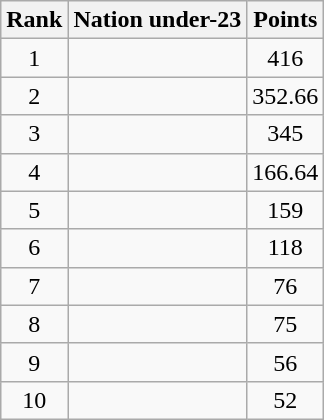<table class="wikitable sortable">
<tr>
<th>Rank</th>
<th>Nation under-23</th>
<th>Points</th>
</tr>
<tr>
<td align=center>1</td>
<td></td>
<td align=center>416</td>
</tr>
<tr>
<td align=center>2</td>
<td></td>
<td align=center>352.66</td>
</tr>
<tr>
<td align=center>3</td>
<td></td>
<td align=center>345</td>
</tr>
<tr>
<td align=center>4</td>
<td></td>
<td align=center>166.64</td>
</tr>
<tr>
<td align=center>5</td>
<td></td>
<td align=center>159</td>
</tr>
<tr>
<td align=center>6</td>
<td></td>
<td align=center>118</td>
</tr>
<tr>
<td align=center>7</td>
<td></td>
<td align=center>76</td>
</tr>
<tr>
<td align=center>8</td>
<td></td>
<td align=center>75</td>
</tr>
<tr>
<td align=center>9</td>
<td></td>
<td align=center>56</td>
</tr>
<tr>
<td align=center>10</td>
<td></td>
<td align=center>52</td>
</tr>
</table>
